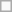<table class="wikitable" style="margin: 1em auto;">
<tr>
<td></td>
</tr>
</table>
